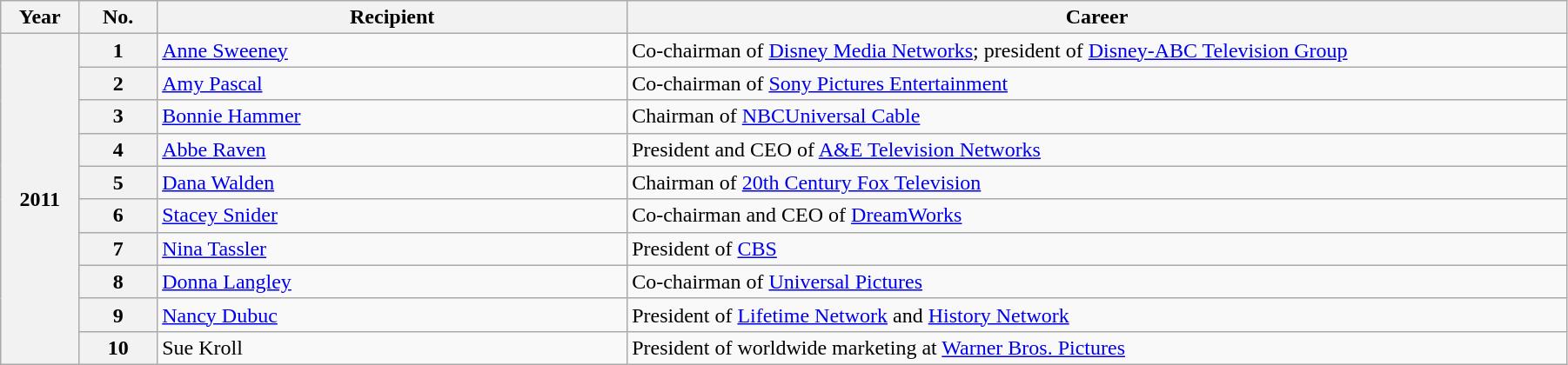<table class="wikitable" width="95%">
<tr>
<th width="5%">Year</th>
<th width="5%">No.</th>
<th width="30%">Recipient</th>
<th width="60%">Career</th>
</tr>
<tr>
<th rowspan="10">2011</th>
<th>1</th>
<td><a href='#'>Anne Sweeney</a></td>
<td>Co-chairman of <a href='#'>Disney Media Networks</a>; president of <a href='#'>Disney-ABC Television Group</a></td>
</tr>
<tr>
<th>2</th>
<td><a href='#'>Amy Pascal</a></td>
<td>Co-chairman of <a href='#'>Sony Pictures Entertainment</a></td>
</tr>
<tr>
<th>3</th>
<td><a href='#'>Bonnie Hammer</a></td>
<td>Chairman of <a href='#'>NBCUniversal Cable</a></td>
</tr>
<tr>
<th>4</th>
<td><a href='#'>Abbe Raven</a></td>
<td>President and CEO of <a href='#'>A&E Television Networks</a></td>
</tr>
<tr>
<th>5</th>
<td><a href='#'>Dana Walden</a></td>
<td>Chairman of <a href='#'>20th Century Fox Television</a></td>
</tr>
<tr>
<th>6</th>
<td><a href='#'>Stacey Snider</a></td>
<td>Co-chairman and CEO of <a href='#'>DreamWorks</a></td>
</tr>
<tr>
<th>7</th>
<td><a href='#'>Nina Tassler</a></td>
<td>President of <a href='#'>CBS</a></td>
</tr>
<tr>
<th>8</th>
<td><a href='#'>Donna Langley</a></td>
<td>Co-chairman of <a href='#'>Universal Pictures</a></td>
</tr>
<tr>
<th>9</th>
<td><a href='#'>Nancy Dubuc</a></td>
<td>President of <a href='#'>Lifetime Network</a> and <a href='#'>History Network</a></td>
</tr>
<tr>
<th>10</th>
<td>Sue Kroll</td>
<td>President of worldwide marketing at <a href='#'>Warner Bros. Pictures</a></td>
</tr>
</table>
